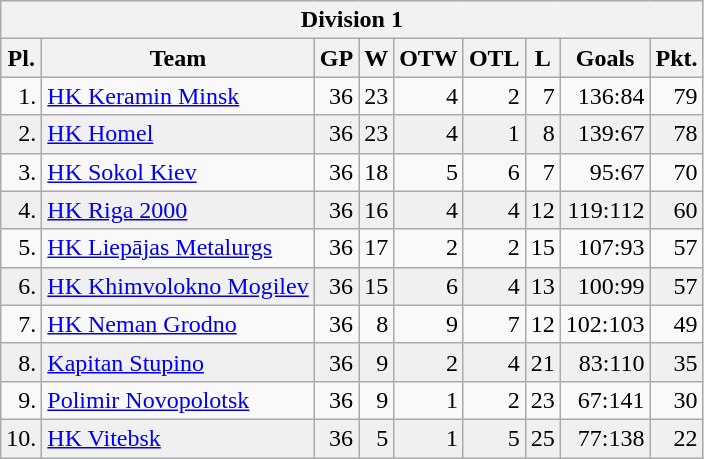<table class="wikitable">
<tr>
<th colspan="10">Division 1</th>
</tr>
<tr bgcolor = "#e0e0e0">
<th>Pl.</th>
<th>Team</th>
<th>GP</th>
<th>W</th>
<th>OTW</th>
<th>OTL</th>
<th>L</th>
<th>Goals</th>
<th>Pkt.</th>
</tr>
<tr align="right">
<td>1.</td>
<td align="left"><a href='#'>HK Keramin Minsk</a></td>
<td>36</td>
<td>23</td>
<td>4</td>
<td>2</td>
<td>7</td>
<td>136:84</td>
<td>79</td>
</tr>
<tr align="right"  bgcolor="#f0f0f0">
<td>2.</td>
<td align="left"><a href='#'>HK Homel</a></td>
<td>36</td>
<td>23</td>
<td>4</td>
<td>1</td>
<td>8</td>
<td>139:67</td>
<td>78</td>
</tr>
<tr align="right">
<td>3.</td>
<td align="left"><a href='#'>HK Sokol Kiev</a></td>
<td>36</td>
<td>18</td>
<td>5</td>
<td>6</td>
<td>7</td>
<td>95:67</td>
<td>70</td>
</tr>
<tr align="right"   bgcolor="#f0f0f0">
<td>4.</td>
<td align="left"><a href='#'>HK Riga 2000</a></td>
<td>36</td>
<td>16</td>
<td>4</td>
<td>4</td>
<td>12</td>
<td>119:112</td>
<td>60</td>
</tr>
<tr align="right">
<td>5.</td>
<td align="left"><a href='#'>HK Liepājas Metalurgs</a></td>
<td>36</td>
<td>17</td>
<td>2</td>
<td>2</td>
<td>15</td>
<td>107:93</td>
<td>57</td>
</tr>
<tr align="right" bgcolor="#f0f0f0">
<td>6.</td>
<td align="left"><a href='#'>HK Khimvolokno Mogilev</a></td>
<td>36</td>
<td>15</td>
<td>6</td>
<td>4</td>
<td>13</td>
<td>100:99</td>
<td>57</td>
</tr>
<tr align="right">
<td>7.</td>
<td align="left"><a href='#'>HK Neman Grodno</a></td>
<td>36</td>
<td>8</td>
<td>9</td>
<td>7</td>
<td>12</td>
<td>102:103</td>
<td>49</td>
</tr>
<tr align="right" bgcolor="#f0f0f0">
<td>8.</td>
<td align="left"><a href='#'>Kapitan Stupino</a></td>
<td>36</td>
<td>9</td>
<td>2</td>
<td>4</td>
<td>21</td>
<td>83:110</td>
<td>35</td>
</tr>
<tr align="right">
<td>9.</td>
<td align="left"><a href='#'>Polimir Novopolotsk</a></td>
<td>36</td>
<td>9</td>
<td>1</td>
<td>2</td>
<td>23</td>
<td>67:141</td>
<td>30</td>
</tr>
<tr align="right" bgcolor="#f0f0f0">
<td>10.</td>
<td align="left"><a href='#'>HK Vitebsk</a></td>
<td>36</td>
<td>5</td>
<td>1</td>
<td>5</td>
<td>25</td>
<td>77:138</td>
<td>22</td>
</tr>
</table>
